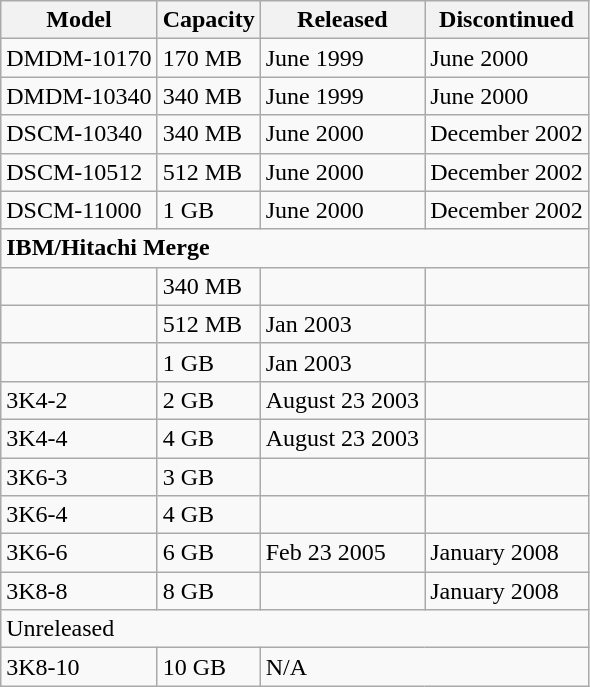<table class="wikitable">
<tr>
<th>Model</th>
<th>Capacity</th>
<th>Released</th>
<th>Discontinued</th>
</tr>
<tr>
<td>DMDM-10170</td>
<td>170 MB</td>
<td>June 1999</td>
<td>June 2000</td>
</tr>
<tr>
<td>DMDM-10340</td>
<td>340 MB</td>
<td>June 1999</td>
<td>June 2000</td>
</tr>
<tr>
<td>DSCM-10340</td>
<td>340 MB</td>
<td>June 2000</td>
<td>December 2002</td>
</tr>
<tr>
<td>DSCM-10512</td>
<td>512 MB</td>
<td>June 2000</td>
<td>December 2002</td>
</tr>
<tr>
<td>DSCM-11000</td>
<td>1 GB</td>
<td>June 2000</td>
<td>December 2002</td>
</tr>
<tr>
<td colspan="4"><strong>IBM/Hitachi Merge</strong></td>
</tr>
<tr>
<td></td>
<td>340 MB</td>
<td></td>
<td></td>
</tr>
<tr>
<td></td>
<td>512 MB</td>
<td>Jan 2003</td>
<td></td>
</tr>
<tr>
<td></td>
<td>1 GB</td>
<td>Jan 2003</td>
<td></td>
</tr>
<tr>
<td>3K4-2</td>
<td>2 GB</td>
<td>August 23 2003</td>
<td></td>
</tr>
<tr>
<td>3K4-4</td>
<td>4 GB</td>
<td>August 23 2003</td>
<td></td>
</tr>
<tr>
<td>3K6-3</td>
<td>3 GB</td>
<td></td>
<td></td>
</tr>
<tr>
<td>3K6-4</td>
<td>4 GB</td>
<td></td>
<td></td>
</tr>
<tr>
<td>3K6-6</td>
<td>6 GB</td>
<td>Feb 23 2005</td>
<td>January 2008</td>
</tr>
<tr>
<td>3K8-8</td>
<td>8 GB</td>
<td></td>
<td>January 2008</td>
</tr>
<tr>
<td colspan="4">Unreleased</td>
</tr>
<tr>
<td>3K8-10</td>
<td>10 GB</td>
<td colspan="2">N/A</td>
</tr>
</table>
